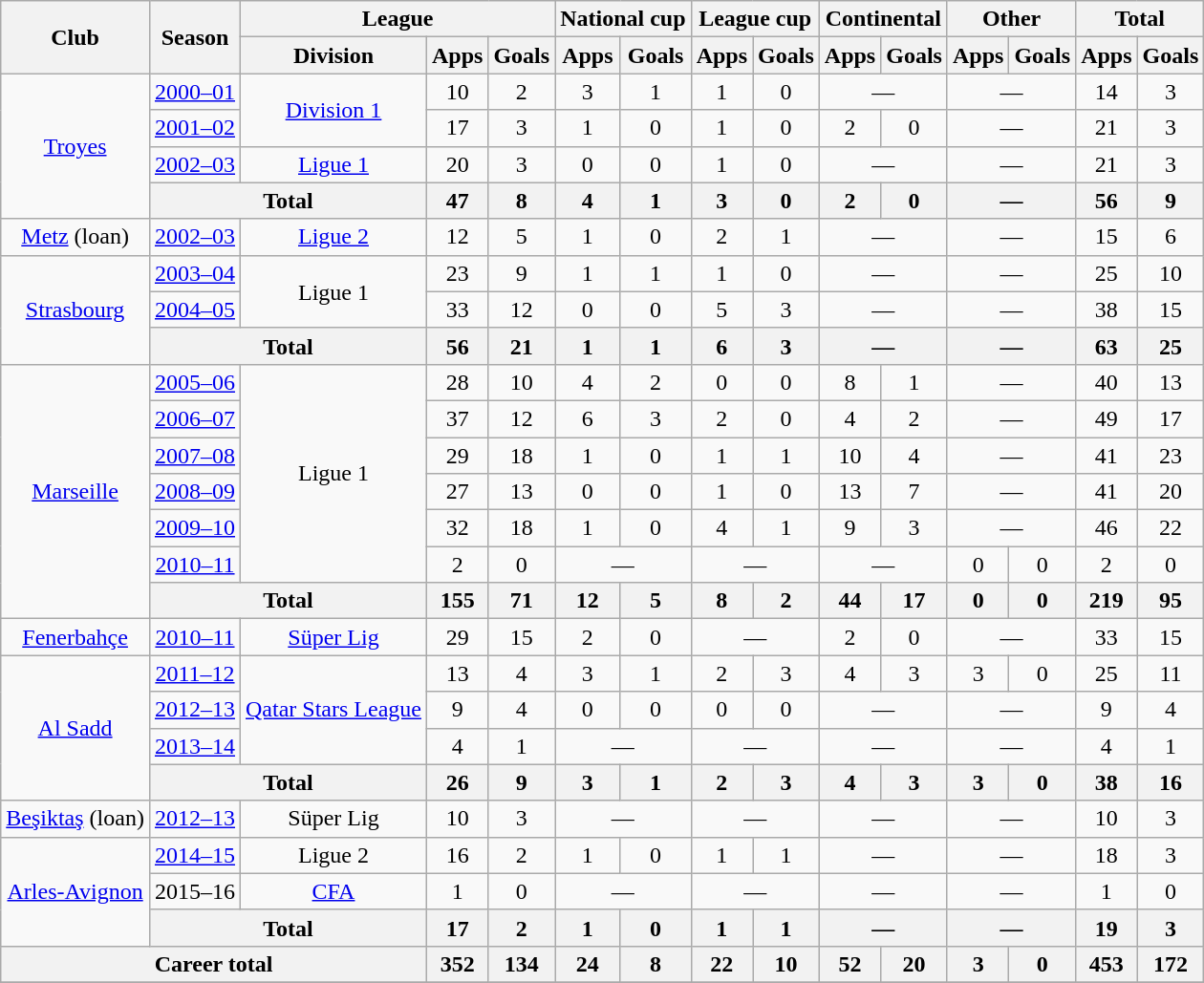<table class="wikitable" style="text-align:center">
<tr>
<th rowspan="2">Club</th>
<th rowspan="2">Season</th>
<th colspan="3">League</th>
<th colspan="2">National cup</th>
<th colspan="2">League cup</th>
<th colspan="2">Continental</th>
<th colspan="2">Other</th>
<th colspan="2">Total</th>
</tr>
<tr>
<th>Division</th>
<th>Apps</th>
<th>Goals</th>
<th>Apps</th>
<th>Goals</th>
<th>Apps</th>
<th>Goals</th>
<th>Apps</th>
<th>Goals</th>
<th>Apps</th>
<th>Goals</th>
<th>Apps</th>
<th>Goals</th>
</tr>
<tr>
<td rowspan="4"><a href='#'>Troyes</a></td>
<td><a href='#'>2000–01</a></td>
<td rowspan="2"><a href='#'>Division 1</a></td>
<td>10</td>
<td>2</td>
<td>3</td>
<td>1</td>
<td>1</td>
<td>0</td>
<td colspan="2">—</td>
<td colspan="2">—</td>
<td>14</td>
<td>3</td>
</tr>
<tr>
<td><a href='#'>2001–02</a></td>
<td>17</td>
<td>3</td>
<td>1</td>
<td>0</td>
<td>1</td>
<td>0</td>
<td>2</td>
<td>0</td>
<td colspan="2">—</td>
<td>21</td>
<td>3</td>
</tr>
<tr>
<td><a href='#'>2002–03</a></td>
<td><a href='#'>Ligue 1</a></td>
<td>20</td>
<td>3</td>
<td>0</td>
<td>0</td>
<td>1</td>
<td>0</td>
<td colspan="2">—</td>
<td colspan="2">—</td>
<td>21</td>
<td>3</td>
</tr>
<tr>
<th colspan="2">Total</th>
<th>47</th>
<th>8</th>
<th>4</th>
<th>1</th>
<th>3</th>
<th>0</th>
<th>2</th>
<th>0</th>
<th colspan="2">—</th>
<th>56</th>
<th>9</th>
</tr>
<tr>
<td><a href='#'>Metz</a> (loan)</td>
<td><a href='#'>2002–03</a></td>
<td><a href='#'>Ligue 2</a></td>
<td>12</td>
<td>5</td>
<td>1</td>
<td>0</td>
<td>2</td>
<td>1</td>
<td colspan="2">—</td>
<td colspan="2">—</td>
<td>15</td>
<td>6</td>
</tr>
<tr>
<td rowspan="3"><a href='#'>Strasbourg</a></td>
<td><a href='#'>2003–04</a></td>
<td rowspan="2">Ligue 1</td>
<td>23</td>
<td>9</td>
<td>1</td>
<td>1</td>
<td>1</td>
<td>0</td>
<td colspan="2">—</td>
<td colspan="2">—</td>
<td>25</td>
<td>10</td>
</tr>
<tr>
<td><a href='#'>2004–05</a></td>
<td>33</td>
<td>12</td>
<td>0</td>
<td>0</td>
<td>5</td>
<td>3</td>
<td colspan="2">—</td>
<td colspan="2">—</td>
<td>38</td>
<td>15</td>
</tr>
<tr>
<th colspan="2">Total</th>
<th>56</th>
<th>21</th>
<th>1</th>
<th>1</th>
<th>6</th>
<th>3</th>
<th colspan="2">—</th>
<th colspan="2">—</th>
<th>63</th>
<th>25</th>
</tr>
<tr>
<td rowspan="7"><a href='#'>Marseille</a></td>
<td><a href='#'>2005–06</a></td>
<td rowspan="6">Ligue 1</td>
<td>28</td>
<td>10</td>
<td>4</td>
<td>2</td>
<td>0</td>
<td>0</td>
<td>8</td>
<td>1</td>
<td colspan="2">—</td>
<td>40</td>
<td>13</td>
</tr>
<tr>
<td><a href='#'>2006–07</a></td>
<td>37</td>
<td>12</td>
<td>6</td>
<td>3</td>
<td>2</td>
<td>0</td>
<td>4</td>
<td>2</td>
<td colspan="2">—</td>
<td>49</td>
<td>17</td>
</tr>
<tr>
<td><a href='#'>2007–08</a></td>
<td>29</td>
<td>18</td>
<td>1</td>
<td>0</td>
<td>1</td>
<td>1</td>
<td>10</td>
<td>4</td>
<td colspan="2">—</td>
<td>41</td>
<td>23</td>
</tr>
<tr>
<td><a href='#'>2008–09</a></td>
<td>27</td>
<td>13</td>
<td>0</td>
<td>0</td>
<td>1</td>
<td>0</td>
<td>13</td>
<td>7</td>
<td colspan="2">—</td>
<td>41</td>
<td>20</td>
</tr>
<tr>
<td><a href='#'>2009–10</a></td>
<td>32</td>
<td>18</td>
<td>1</td>
<td>0</td>
<td>4</td>
<td>1</td>
<td>9</td>
<td>3</td>
<td colspan="2">—</td>
<td>46</td>
<td>22</td>
</tr>
<tr>
<td><a href='#'>2010–11</a></td>
<td>2</td>
<td>0</td>
<td colspan="2">—</td>
<td colspan="2">—</td>
<td colspan="2">—</td>
<td>0</td>
<td>0</td>
<td>2</td>
<td>0</td>
</tr>
<tr>
<th colspan="2">Total</th>
<th>155</th>
<th>71</th>
<th>12</th>
<th>5</th>
<th>8</th>
<th>2</th>
<th>44</th>
<th>17</th>
<th>0</th>
<th>0</th>
<th>219</th>
<th>95</th>
</tr>
<tr>
<td><a href='#'>Fenerbahçe</a></td>
<td><a href='#'>2010–11</a></td>
<td><a href='#'>Süper Lig</a></td>
<td>29</td>
<td>15</td>
<td>2</td>
<td>0</td>
<td colspan="2">—</td>
<td>2</td>
<td>0</td>
<td colspan="2">—</td>
<td>33</td>
<td>15</td>
</tr>
<tr>
<td rowspan="4"><a href='#'>Al Sadd</a></td>
<td><a href='#'>2011–12</a></td>
<td rowspan="3"><a href='#'>Qatar Stars League</a></td>
<td>13</td>
<td>4</td>
<td>3</td>
<td>1</td>
<td>2</td>
<td>3</td>
<td>4</td>
<td>3</td>
<td>3</td>
<td>0</td>
<td>25</td>
<td>11</td>
</tr>
<tr>
<td><a href='#'>2012–13</a></td>
<td>9</td>
<td>4</td>
<td>0</td>
<td>0</td>
<td>0</td>
<td>0</td>
<td colspan="2">—</td>
<td colspan="2">—</td>
<td>9</td>
<td>4</td>
</tr>
<tr>
<td><a href='#'>2013–14</a></td>
<td>4</td>
<td>1</td>
<td colspan="2">—</td>
<td colspan="2">—</td>
<td colspan="2">—</td>
<td colspan="2">—</td>
<td>4</td>
<td>1</td>
</tr>
<tr>
<th colspan="2">Total</th>
<th>26</th>
<th>9</th>
<th>3</th>
<th>1</th>
<th>2</th>
<th>3</th>
<th>4</th>
<th>3</th>
<th>3</th>
<th>0</th>
<th>38</th>
<th>16</th>
</tr>
<tr>
<td><a href='#'>Beşiktaş</a> (loan)</td>
<td><a href='#'>2012–13</a></td>
<td>Süper Lig</td>
<td>10</td>
<td>3</td>
<td colspan="2">—</td>
<td colspan="2">—</td>
<td colspan="2">—</td>
<td colspan="2">—</td>
<td>10</td>
<td>3</td>
</tr>
<tr>
<td rowspan="3"><a href='#'>Arles-Avignon</a></td>
<td><a href='#'>2014–15</a></td>
<td>Ligue 2</td>
<td>16</td>
<td>2</td>
<td>1</td>
<td>0</td>
<td>1</td>
<td>1</td>
<td colspan="2">—</td>
<td colspan="2">—</td>
<td>18</td>
<td>3</td>
</tr>
<tr>
<td>2015–16</td>
<td><a href='#'>CFA</a></td>
<td>1</td>
<td>0</td>
<td colspan="2">—</td>
<td colspan="2">—</td>
<td colspan="2">—</td>
<td colspan="2">—</td>
<td>1</td>
<td>0</td>
</tr>
<tr>
<th colspan="2">Total</th>
<th>17</th>
<th>2</th>
<th>1</th>
<th>0</th>
<th>1</th>
<th>1</th>
<th colspan="2">—</th>
<th colspan="2">—</th>
<th>19</th>
<th>3</th>
</tr>
<tr>
<th colspan="3">Career total</th>
<th>352</th>
<th>134</th>
<th>24</th>
<th>8</th>
<th>22</th>
<th>10</th>
<th>52</th>
<th>20</th>
<th>3</th>
<th>0</th>
<th>453</th>
<th>172</th>
</tr>
<tr>
</tr>
</table>
